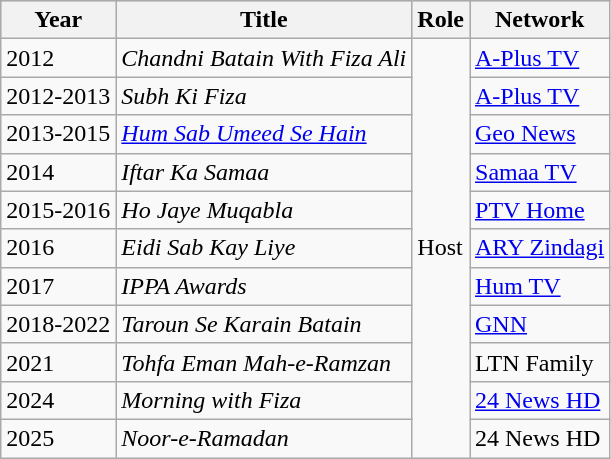<table class="wikitable sortable plainrowheaders">
<tr style="background:#ccc; text-align:center;">
<th>Year</th>
<th>Title</th>
<th>Role</th>
<th>Network</th>
</tr>
<tr>
<td>2012</td>
<td><em>Chandni Batain With Fiza Ali</em></td>
<td rowspan="11">Host</td>
<td><a href='#'>A-Plus TV</a></td>
</tr>
<tr>
<td>2012-2013</td>
<td><em>Subh Ki Fiza</em></td>
<td><a href='#'>A-Plus TV</a></td>
</tr>
<tr>
<td>2013-2015</td>
<td><em><a href='#'>Hum Sab Umeed Se Hain</a></em></td>
<td><a href='#'>Geo News</a></td>
</tr>
<tr>
<td>2014</td>
<td><em>Iftar Ka Samaa</em></td>
<td><a href='#'>Samaa TV</a></td>
</tr>
<tr>
<td>2015-2016</td>
<td><em>Ho Jaye Muqabla</em></td>
<td><a href='#'>PTV Home</a></td>
</tr>
<tr>
<td>2016</td>
<td><em>Eidi Sab Kay Liye</em></td>
<td><a href='#'>ARY Zindagi</a></td>
</tr>
<tr>
<td>2017</td>
<td><em>IPPA Awards</em></td>
<td><a href='#'>Hum TV</a></td>
</tr>
<tr>
<td>2018-2022</td>
<td><em>Taroun Se Karain Batain</em></td>
<td><a href='#'>GNN</a></td>
</tr>
<tr>
<td>2021</td>
<td><em>Tohfa Eman Mah-e-Ramzan</em></td>
<td>LTN Family</td>
</tr>
<tr>
<td>2024</td>
<td><em>Morning with Fiza</em></td>
<td><a href='#'>24 News HD</a></td>
</tr>
<tr>
<td>2025</td>
<td><em>Noor-e-Ramadan</em></td>
<td>24 News HD</td>
</tr>
</table>
